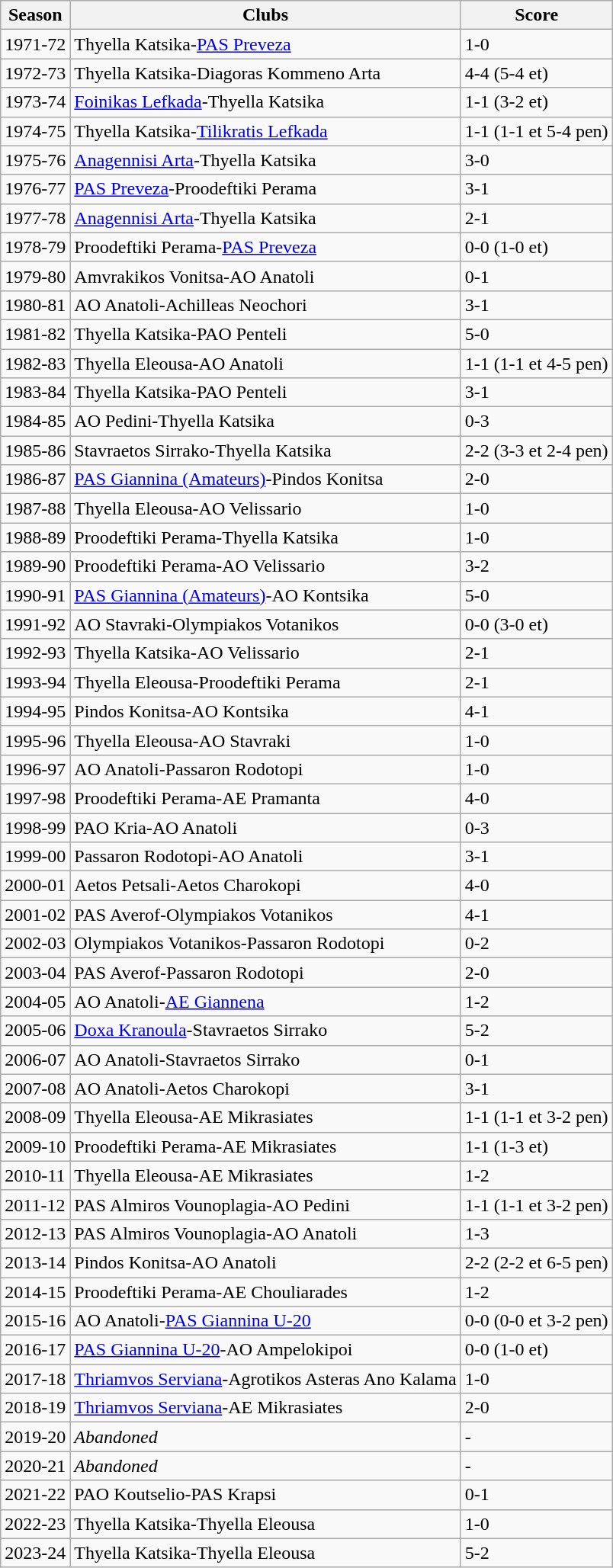<table class="wikitable">
<tr>
<th>Season</th>
<th>Clubs</th>
<th>Score</th>
</tr>
<tr>
<td>1971-72</td>
<td>Thyella Katsika-<a href='#'>PAS Preveza</a></td>
<td>1-0</td>
</tr>
<tr>
<td>1972-73</td>
<td>Thyella Katsika-Diagoras Kommeno Arta</td>
<td>4-4 (5-4 et)</td>
</tr>
<tr>
<td>1973-74</td>
<td><a href='#'>Foinikas Lefkada</a>-Thyella Katsika</td>
<td>1-1 (3-2 et)</td>
</tr>
<tr>
<td>1974-75</td>
<td>Thyella Katsika-<a href='#'>Tilikratis Lefkada</a></td>
<td>1-1 (1-1 et 5-4 pen)</td>
</tr>
<tr>
<td>1975-76</td>
<td><a href='#'>Anagennisi Arta</a>-Thyella Katsika</td>
<td>3-0</td>
</tr>
<tr>
<td>1976-77</td>
<td><a href='#'>PAS Preveza</a>-Proodeftiki Perama</td>
<td>3-1</td>
</tr>
<tr>
<td>1977-78</td>
<td><a href='#'>Anagennisi Arta</a>-Thyella Katsika</td>
<td>2-1</td>
</tr>
<tr>
<td>1978-79</td>
<td>Proodeftiki Perama-<a href='#'>PAS Preveza</a></td>
<td>0-0 (1-0 et)</td>
</tr>
<tr>
<td>1979-80</td>
<td>Amvrakikos Vonitsa-AO Anatoli</td>
<td>0-1</td>
</tr>
<tr>
<td>1980-81</td>
<td>AO Anatoli-Achilleas Neochori</td>
<td>3-1</td>
</tr>
<tr>
<td>1981-82</td>
<td>Thyella Katsika-PAO Penteli</td>
<td>5-0</td>
</tr>
<tr>
<td>1982-83</td>
<td>Thyella Eleousa-AO Anatoli</td>
<td>1-1 (1-1 et 4-5 pen)</td>
</tr>
<tr>
<td>1983-84</td>
<td>Thyella Katsika-PAO Penteli</td>
<td>3-1</td>
</tr>
<tr>
<td>1984-85</td>
<td>AO Pedini-Thyella Katsika</td>
<td>0-3</td>
</tr>
<tr>
<td>1985-86</td>
<td>Stavraetos Sirrako-Thyella Katsika</td>
<td>2-2 (3-3 et 2-4 pen)</td>
</tr>
<tr>
<td>1986-87</td>
<td><a href='#'>PAS Giannina (Amateurs)</a>-Pindos Konitsa</td>
<td>2-0</td>
</tr>
<tr>
<td>1987-88</td>
<td>Thyella Eleousa-AO Velissario</td>
<td>1-0</td>
</tr>
<tr>
<td>1988-89</td>
<td>Proodeftiki Perama-Thyella Katsika</td>
<td>1-0</td>
</tr>
<tr>
<td>1989-90</td>
<td>Proodeftiki Perama-AO Velissario</td>
<td>3-2</td>
</tr>
<tr>
<td>1990-91</td>
<td><a href='#'>PAS Giannina (Amateurs)</a>-AO Kontsika</td>
<td>5-0</td>
</tr>
<tr>
<td>1991-92</td>
<td>AO Stavraki-Olympiakos Votanikos</td>
<td>0-0 (3-0 et)</td>
</tr>
<tr>
<td>1992-93</td>
<td>Thyella Katsika-AO Velissario</td>
<td>2-1</td>
</tr>
<tr>
<td>1993-94</td>
<td>Thyella Eleousa-Proodeftiki Perama</td>
<td>2-1</td>
</tr>
<tr>
<td>1994-95</td>
<td>Pindos Konitsa-AO Kontsika</td>
<td>4-1</td>
</tr>
<tr>
<td>1995-96</td>
<td>Thyella Eleousa-AO Stavraki</td>
<td>1-0</td>
</tr>
<tr>
<td>1996-97</td>
<td>AO Anatoli-Passaron Rodotopi</td>
<td>1-0</td>
</tr>
<tr>
<td>1997-98</td>
<td>Proodeftiki Perama-AE Pramanta</td>
<td>4-0</td>
</tr>
<tr>
<td>1998-99</td>
<td>PAO Kria-AO Anatoli</td>
<td>0-3</td>
</tr>
<tr>
<td>1999-00</td>
<td>Passaron Rodotopi-AO Anatoli</td>
<td>3-1</td>
</tr>
<tr>
<td>2000-01</td>
<td>Aetos Petsali-Aetos Charokopi</td>
<td>4-0</td>
</tr>
<tr>
<td>2001-02</td>
<td>PAS Averof-Olympiakos Votanikos</td>
<td>4-1</td>
</tr>
<tr>
<td>2002-03</td>
<td>Olympiakos Votanikos-Passaron Rodotopi</td>
<td>0-2</td>
</tr>
<tr>
<td>2003-04</td>
<td>PAS Averof-Passaron Rodotopi</td>
<td>2-0</td>
</tr>
<tr>
<td>2004-05</td>
<td>AO Anatoli-<a href='#'>AE Giannena</a></td>
<td>1-2</td>
</tr>
<tr>
<td>2005-06</td>
<td><a href='#'>Doxa Kranoula</a>-Stavraetos Sirrako</td>
<td>5-2</td>
</tr>
<tr>
<td>2006-07</td>
<td>AO Anatoli-Stavraetos Sirrako</td>
<td>0-1</td>
</tr>
<tr>
<td>2007-08</td>
<td>AO Anatoli-Aetos Charokopi</td>
<td>3-1</td>
</tr>
<tr>
<td>2008-09</td>
<td>Thyella Eleousa-AE Mikrasiates</td>
<td>1-1 (1-1 et 3-2 pen)</td>
</tr>
<tr>
<td>2009-10</td>
<td>Proodeftiki Perama-AE Mikrasiates</td>
<td>1-1 (1-3 et)</td>
</tr>
<tr>
<td>2010-11</td>
<td>Thyella Eleousa-AE Mikrasiates</td>
<td>1-2</td>
</tr>
<tr>
<td>2011-12</td>
<td>PAS Almiros Vounoplagia-AO Pedini</td>
<td>1-1 (1-1 et 3-2 pen)</td>
</tr>
<tr>
<td>2012-13</td>
<td>PAS Almiros Vounoplagia-AO Anatoli</td>
<td>1-3</td>
</tr>
<tr>
<td>2013-14</td>
<td>Pindos Konitsa-AO Anatoli</td>
<td>2-2 (2-2 et 6-5 pen)</td>
</tr>
<tr>
<td>2014-15</td>
<td>Proodeftiki Perama-AE Chouliarades</td>
<td>1-2</td>
</tr>
<tr>
<td>2015-16</td>
<td>AO Anatoli-<a href='#'>PAS Giannina U-20</a></td>
<td>0-0 (0-0 et 3-2 pen)</td>
</tr>
<tr>
<td>2016-17</td>
<td><a href='#'>PAS Giannina U-20</a>-AO Ampelokipoi</td>
<td>0-0 (1-0 et)</td>
</tr>
<tr>
<td>2017-18</td>
<td><a href='#'>Thriamvos Serviana</a>-Agrotikos Asteras  Ano Kalama</td>
<td>1-0</td>
</tr>
<tr>
<td>2018-19</td>
<td><a href='#'>Thriamvos Serviana</a>-AE Mikrasiates</td>
<td>2-0</td>
</tr>
<tr>
<td>2019-20</td>
<td><em>Abandoned</em></td>
<td>-</td>
</tr>
<tr>
<td>2020-21</td>
<td><em>Abandoned</em></td>
<td>-</td>
</tr>
<tr>
<td>2021-22</td>
<td>PAO Koutselio-PAS Krapsi</td>
<td>0-1</td>
</tr>
<tr>
<td>2022-23</td>
<td>Thyella Katsika-Thyella Eleousa</td>
<td>1-0</td>
</tr>
<tr>
<td>2023-24</td>
<td>Thyella Katsika-Thyella Eleousa</td>
<td>5-2</td>
</tr>
</table>
